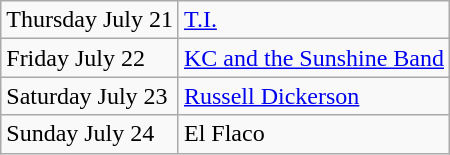<table class="wikitable">
<tr>
<td>Thursday July 21</td>
<td><a href='#'>T.I.</a></td>
</tr>
<tr>
<td>Friday July 22</td>
<td><a href='#'>KC and the Sunshine Band</a></td>
</tr>
<tr>
<td>Saturday July 23</td>
<td><a href='#'>Russell Dickerson</a></td>
</tr>
<tr>
<td>Sunday July 24</td>
<td>El Flaco</td>
</tr>
</table>
